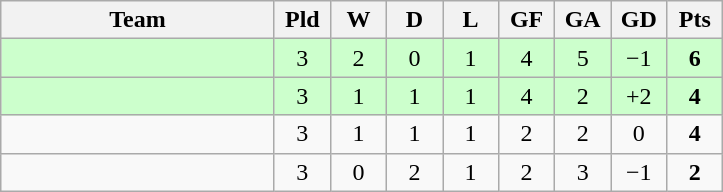<table class="wikitable" style="text-align:center;">
<tr>
<th width=175>Team</th>
<th width=30 abbr="Played">Pld</th>
<th width=30 abbr="Won">W</th>
<th width=30 abbr="Drawn">D</th>
<th width=30 abbr="Lost">L</th>
<th width=30 abbr="Goals for">GF</th>
<th width=30 abbr="Goals against">GA</th>
<th width=30 abbr="Goal difference">GD</th>
<th width=30 abbr="Points">Pts</th>
</tr>
<tr bgcolor=ccffcc>
<td align=left></td>
<td>3</td>
<td>2</td>
<td>0</td>
<td>1</td>
<td>4</td>
<td>5</td>
<td>−1</td>
<td><strong>6</strong></td>
</tr>
<tr bgcolor=ccffcc>
<td align=left></td>
<td>3</td>
<td>1</td>
<td>1</td>
<td>1</td>
<td>4</td>
<td>2</td>
<td>+2</td>
<td><strong>4</strong></td>
</tr>
<tr>
<td align=left></td>
<td>3</td>
<td>1</td>
<td>1</td>
<td>1</td>
<td>2</td>
<td>2</td>
<td>0</td>
<td><strong>4</strong></td>
</tr>
<tr>
<td align=left></td>
<td>3</td>
<td>0</td>
<td>2</td>
<td>1</td>
<td>2</td>
<td>3</td>
<td>−1</td>
<td><strong>2</strong></td>
</tr>
</table>
